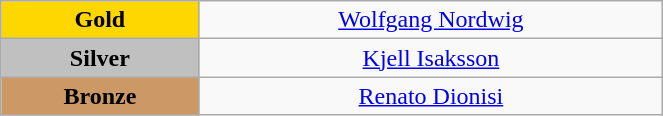<table class="wikitable" style="text-align:center; " width="35%">
<tr>
<td bgcolor="gold"><strong>Gold</strong></td>
<td><a href='#'>Wolfgang Nordwig</a><br>  <small><em></em></small></td>
</tr>
<tr>
<td bgcolor="silver"><strong>Silver</strong></td>
<td><a href='#'>Kjell Isaksson</a><br>  <small><em></em></small></td>
</tr>
<tr>
<td bgcolor="CC9966"><strong>Bronze</strong></td>
<td><a href='#'>Renato Dionisi</a><br>  <small><em></em></small></td>
</tr>
</table>
